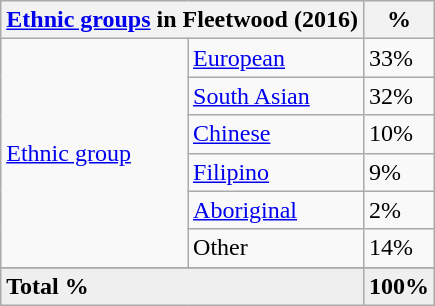<table class="wikitable">
<tr>
<th colspan=2><a href='#'>Ethnic groups</a> in Fleetwood (2016)<br></th>
<th>%</th>
</tr>
<tr>
<td rowspan=6><a href='#'>Ethnic group</a></td>
<td><a href='#'>European</a></td>
<td>33%</td>
</tr>
<tr>
<td><a href='#'>South Asian</a></td>
<td>32%</td>
</tr>
<tr>
<td><a href='#'>Chinese</a></td>
<td>10%</td>
</tr>
<tr>
<td><a href='#'>Filipino</a></td>
<td>9%</td>
</tr>
<tr>
<td><a href='#'>Aboriginal</a></td>
<td>2%</td>
</tr>
<tr>
<td>Other</td>
<td>14%</td>
</tr>
<tr>
</tr>
<tr style="background:#efefef; font-weight:bold">
<td colspan=2>Total %</td>
<td>100%</td>
</tr>
</table>
